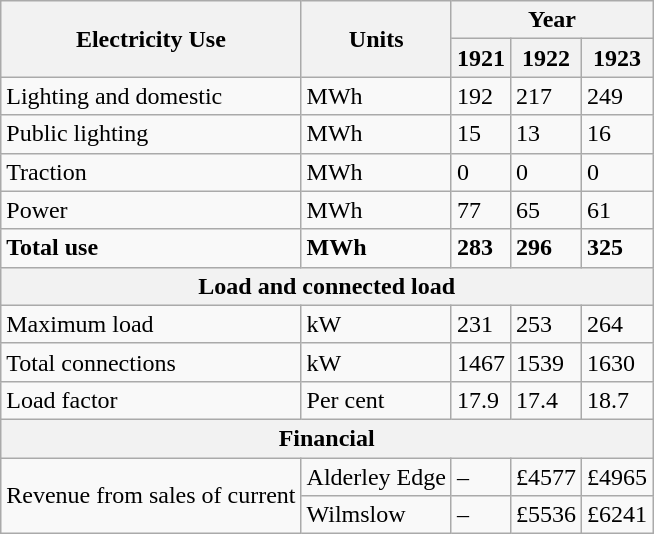<table class="wikitable">
<tr>
<th rowspan="2">Electricity Use</th>
<th rowspan="2">Units</th>
<th colspan="3">Year</th>
</tr>
<tr>
<th>1921</th>
<th>1922</th>
<th>1923</th>
</tr>
<tr>
<td>Lighting and domestic</td>
<td>MWh</td>
<td>192</td>
<td>217</td>
<td>249</td>
</tr>
<tr>
<td>Public lighting</td>
<td>MWh</td>
<td>15</td>
<td>13</td>
<td>16</td>
</tr>
<tr>
<td>Traction</td>
<td>MWh</td>
<td>0</td>
<td>0</td>
<td>0</td>
</tr>
<tr>
<td>Power</td>
<td>MWh</td>
<td>77</td>
<td>65</td>
<td>61</td>
</tr>
<tr>
<td><strong>Total use</strong></td>
<td><strong>MWh</strong></td>
<td><strong>283</strong></td>
<td><strong>296</strong></td>
<td><strong>325</strong></td>
</tr>
<tr>
<th colspan="5">Load and connected load</th>
</tr>
<tr>
<td>Maximum load</td>
<td>kW</td>
<td>231</td>
<td>253</td>
<td>264</td>
</tr>
<tr>
<td>Total connections</td>
<td>kW</td>
<td>1467</td>
<td>1539</td>
<td>1630</td>
</tr>
<tr>
<td>Load factor</td>
<td>Per cent</td>
<td>17.9</td>
<td>17.4</td>
<td>18.7</td>
</tr>
<tr>
<th colspan="5">Financial</th>
</tr>
<tr>
<td rowspan="2">Revenue from sales of current</td>
<td>Alderley Edge</td>
<td>–</td>
<td>£4577</td>
<td>£4965</td>
</tr>
<tr>
<td>Wilmslow</td>
<td>–</td>
<td>£5536</td>
<td>£6241</td>
</tr>
</table>
